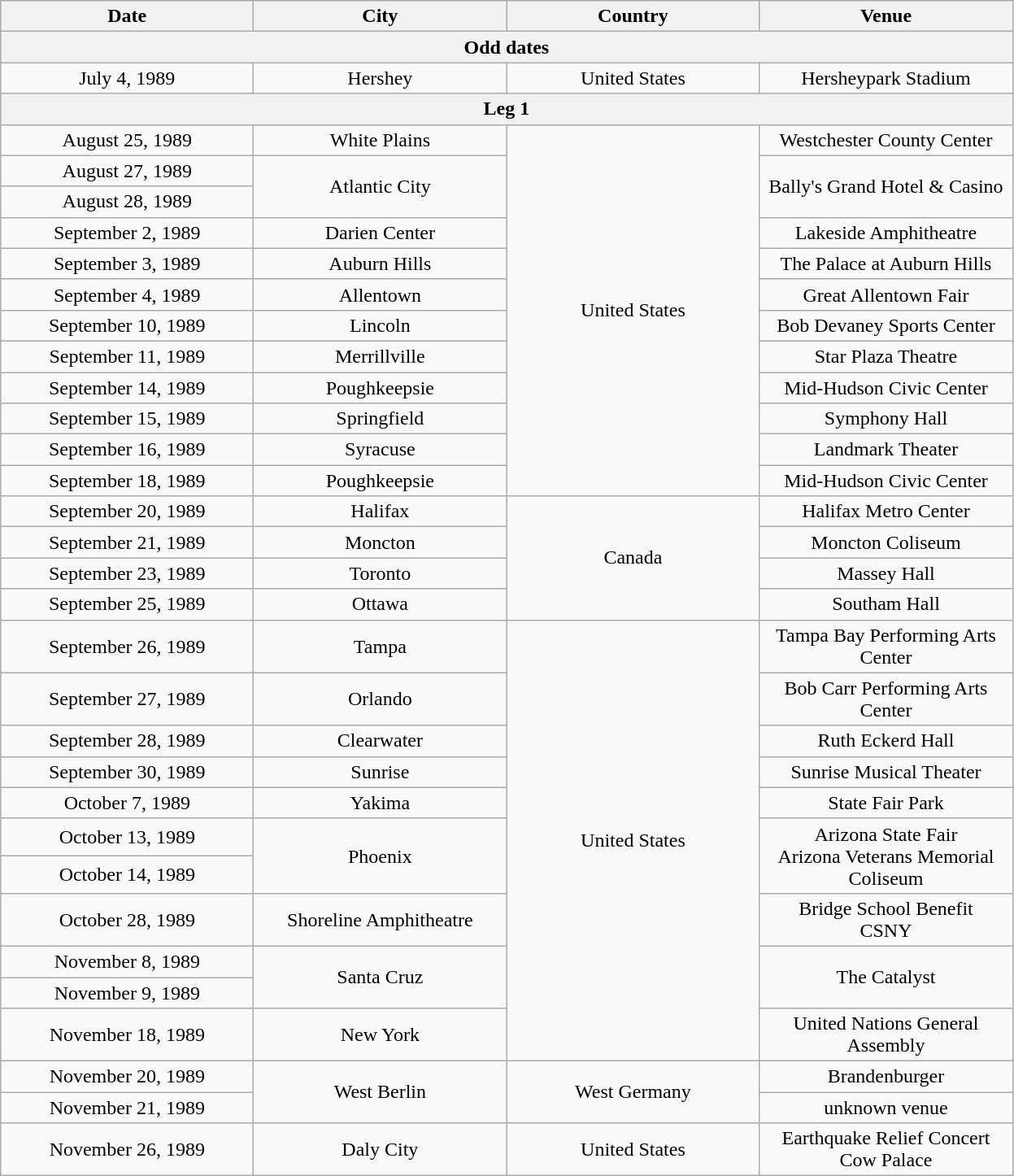<table class="wikitable" style="text-align:center;">
<tr>
<th width="200">Date</th>
<th width="200">City</th>
<th width="200">Country</th>
<th width="200">Venue</th>
</tr>
<tr>
<th colspan="4">Odd dates</th>
</tr>
<tr>
<td>July 4, 1989</td>
<td>Hershey</td>
<td>United States</td>
<td>Hersheypark Stadium</td>
</tr>
<tr>
<th colspan="4">Leg 1</th>
</tr>
<tr>
<td>August 25, 1989</td>
<td>White Plains</td>
<td rowspan="12">United States</td>
<td>Westchester County Center</td>
</tr>
<tr>
<td>August 27, 1989</td>
<td rowspan="2">Atlantic City</td>
<td rowspan="2">Bally's Grand Hotel & Casino</td>
</tr>
<tr>
<td>August 28, 1989</td>
</tr>
<tr>
<td>September 2, 1989</td>
<td>Darien Center</td>
<td>Lakeside Amphitheatre</td>
</tr>
<tr>
<td>September 3, 1989</td>
<td>Auburn Hills</td>
<td>The Palace at Auburn Hills</td>
</tr>
<tr>
<td>September 4, 1989</td>
<td>Allentown</td>
<td>Great Allentown Fair</td>
</tr>
<tr>
<td>September 10, 1989</td>
<td>Lincoln</td>
<td>Bob Devaney Sports Center</td>
</tr>
<tr>
<td>September 11, 1989</td>
<td>Merrillville</td>
<td>Star Plaza Theatre</td>
</tr>
<tr>
<td>September 14, 1989</td>
<td>Poughkeepsie</td>
<td>Mid-Hudson Civic Center</td>
</tr>
<tr>
<td>September 15, 1989</td>
<td>Springfield</td>
<td>Symphony Hall</td>
</tr>
<tr>
<td>September 16, 1989</td>
<td>Syracuse</td>
<td>Landmark Theater</td>
</tr>
<tr>
<td>September 18, 1989</td>
<td>Poughkeepsie</td>
<td>Mid-Hudson Civic Center</td>
</tr>
<tr>
<td>September 20, 1989</td>
<td>Halifax</td>
<td rowspan="4">Canada</td>
<td>Halifax Metro Center</td>
</tr>
<tr>
<td>September 21, 1989</td>
<td>Moncton</td>
<td>Moncton Coliseum</td>
</tr>
<tr>
<td>September 23, 1989</td>
<td>Toronto</td>
<td>Massey Hall</td>
</tr>
<tr>
<td>September 25, 1989</td>
<td>Ottawa</td>
<td>Southam Hall</td>
</tr>
<tr>
<td>September 26, 1989</td>
<td>Tampa</td>
<td rowspan="11">United States</td>
<td>Tampa Bay Performing Arts Center</td>
</tr>
<tr>
<td>September 27, 1989</td>
<td>Orlando</td>
<td>Bob Carr Performing Arts Center</td>
</tr>
<tr>
<td>September 28, 1989</td>
<td>Clearwater</td>
<td>Ruth Eckerd Hall</td>
</tr>
<tr>
<td>September 30, 1989</td>
<td>Sunrise</td>
<td>Sunrise Musical Theater</td>
</tr>
<tr>
<td>October 7, 1989</td>
<td>Yakima</td>
<td>State Fair Park</td>
</tr>
<tr>
<td>October 13, 1989</td>
<td rowspan="2">Phoenix</td>
<td rowspan="2">Arizona State Fair<br>Arizona Veterans Memorial Coliseum</td>
</tr>
<tr>
<td>October 14, 1989</td>
</tr>
<tr>
<td>October 28, 1989</td>
<td>Shoreline Amphitheatre</td>
<td>Bridge School Benefit<br>CSNY</td>
</tr>
<tr>
<td>November 8, 1989</td>
<td rowspan="2">Santa Cruz</td>
<td rowspan="2">The Catalyst</td>
</tr>
<tr>
<td>November 9, 1989</td>
</tr>
<tr>
<td>November 18, 1989</td>
<td>New York</td>
<td>United Nations General Assembly</td>
</tr>
<tr>
<td>November 20, 1989</td>
<td rowspan="2">West Berlin</td>
<td rowspan="2">West Germany</td>
<td>Brandenburger</td>
</tr>
<tr>
<td>November 21, 1989</td>
<td>unknown venue</td>
</tr>
<tr>
<td>November 26, 1989</td>
<td>Daly City</td>
<td>United States</td>
<td>Earthquake Relief Concert<br>Cow Palace</td>
</tr>
</table>
